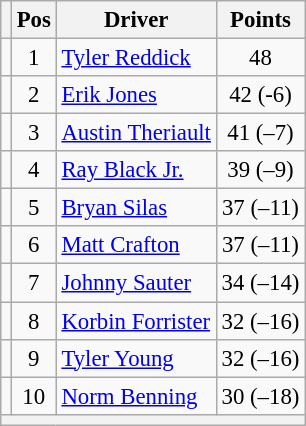<table class="wikitable" style="font-size: 95%;">
<tr>
<th></th>
<th>Pos</th>
<th>Driver</th>
<th>Points</th>
</tr>
<tr>
<td align="left"></td>
<td style="text-align:center;">1</td>
<td><a href='#'>Tyler Reddick</a></td>
<td style="text-align:center;">48</td>
</tr>
<tr>
<td align="left"></td>
<td style="text-align:center;">2</td>
<td><a href='#'>Erik Jones</a></td>
<td style="text-align:center;">42 (-6)</td>
</tr>
<tr>
<td align="left"></td>
<td style="text-align:center;">3</td>
<td><a href='#'>Austin Theriault</a></td>
<td style="text-align:center;">41 (–7)</td>
</tr>
<tr>
<td align="left"></td>
<td style="text-align:center;">4</td>
<td><a href='#'>Ray Black Jr.</a></td>
<td style="text-align:center;">39 (–9)</td>
</tr>
<tr>
<td align="left"></td>
<td style="text-align:center;">5</td>
<td><a href='#'>Bryan Silas</a></td>
<td style="text-align:center;">37 (–11)</td>
</tr>
<tr>
<td align="left"></td>
<td style="text-align:center;">6</td>
<td><a href='#'>Matt Crafton</a></td>
<td style="text-align:center;">37 (–11)</td>
</tr>
<tr>
<td align="left"></td>
<td style="text-align:center;">7</td>
<td><a href='#'>Johnny Sauter</a></td>
<td style="text-align:center;">34 (–14)</td>
</tr>
<tr>
<td align="left"></td>
<td style="text-align:center;">8</td>
<td><a href='#'>Korbin Forrister</a></td>
<td style="text-align:center;">32 (–16)</td>
</tr>
<tr>
<td align="left"></td>
<td style="text-align:center;">9</td>
<td><a href='#'>Tyler Young</a></td>
<td style="text-align:center;">32 (–16)</td>
</tr>
<tr>
<td align="left"></td>
<td style="text-align:center;">10</td>
<td><a href='#'>Norm Benning</a></td>
<td style="text-align:center;">30 (–18)</td>
</tr>
<tr>
<th colspan="9"></th>
</tr>
</table>
